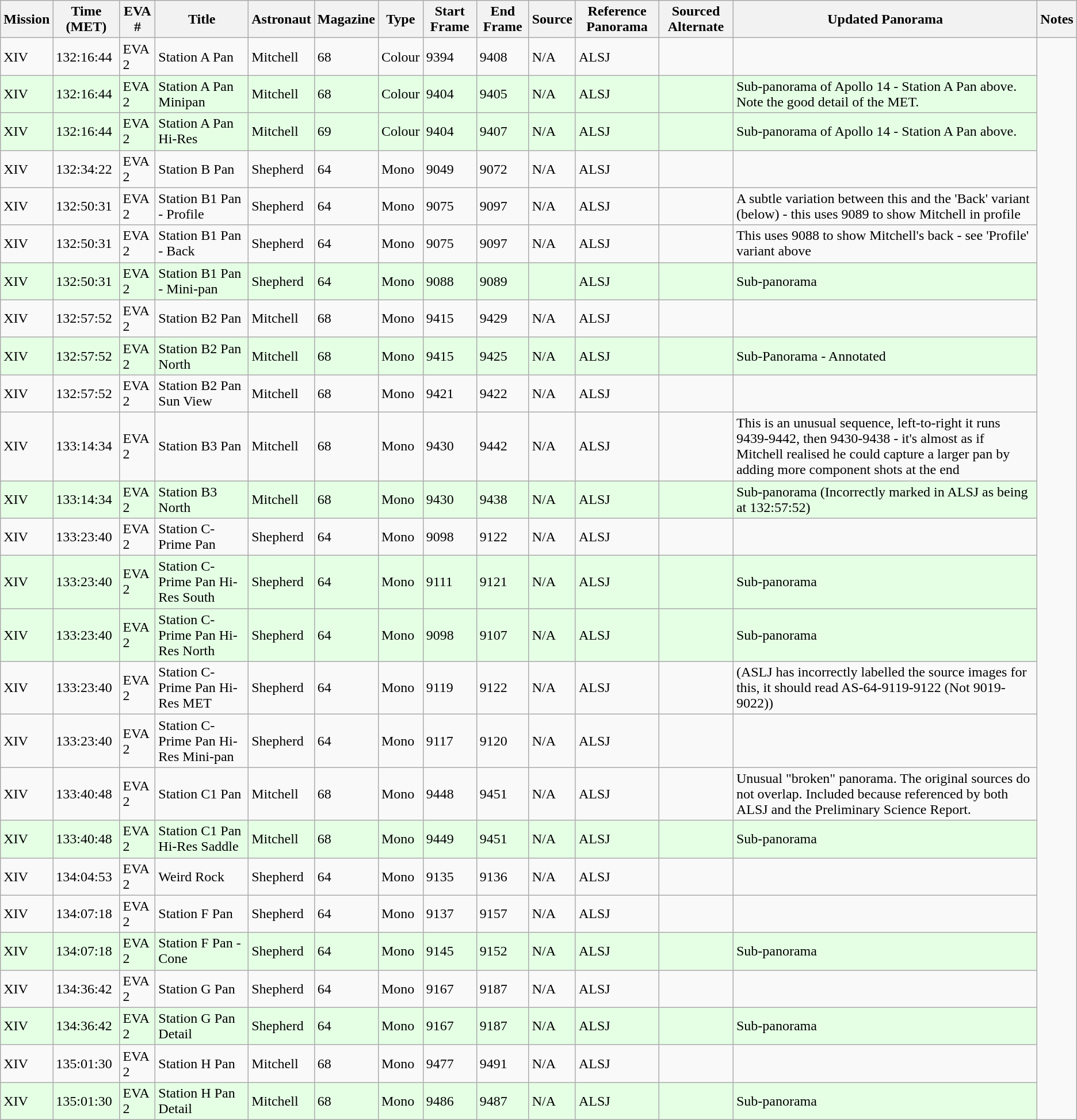<table class="wikitable">
<tr>
<th>Mission</th>
<th>Time (MET)</th>
<th>EVA #</th>
<th>Title</th>
<th>Astronaut</th>
<th>Magazine</th>
<th>Type</th>
<th>Start Frame</th>
<th>End Frame</th>
<th>Source</th>
<th>Reference Panorama</th>
<th>Sourced Alternate</th>
<th>Updated Panorama</th>
<th>Notes</th>
</tr>
<tr>
<td>XIV</td>
<td>132:16:44</td>
<td>EVA 2</td>
<td>Station A Pan</td>
<td>Mitchell</td>
<td>68</td>
<td>Colour</td>
<td>9394</td>
<td>9408</td>
<td>N/A</td>
<td>ALSJ</td>
<td></td>
<td></td>
</tr>
<tr style="background-color: #E5FFE5;">
<td>XIV</td>
<td>132:16:44</td>
<td>EVA 2</td>
<td>Station A Pan Minipan</td>
<td>Mitchell</td>
<td>68</td>
<td>Colour</td>
<td>9404</td>
<td>9405</td>
<td>N/A</td>
<td>ALSJ</td>
<td></td>
<td>Sub-panorama of Apollo 14 - Station A Pan above. Note the good detail of the MET.</td>
</tr>
<tr style="background-color: #E5FFE5;">
<td>XIV</td>
<td>132:16:44</td>
<td>EVA 2</td>
<td>Station A Pan Hi-Res</td>
<td>Mitchell</td>
<td>69</td>
<td>Colour</td>
<td>9404</td>
<td>9407</td>
<td>N/A</td>
<td>ALSJ</td>
<td></td>
<td>Sub-panorama of Apollo 14 - Station A Pan above.</td>
</tr>
<tr>
<td>XIV</td>
<td>132:34:22</td>
<td>EVA 2</td>
<td>Station B Pan</td>
<td>Shepherd</td>
<td>64</td>
<td>Mono</td>
<td>9049</td>
<td>9072</td>
<td>N/A</td>
<td>ALSJ</td>
<td></td>
<td></td>
</tr>
<tr>
<td>XIV</td>
<td>132:50:31</td>
<td>EVA 2</td>
<td>Station B1 Pan - Profile</td>
<td>Shepherd</td>
<td>64</td>
<td>Mono</td>
<td>9075</td>
<td>9097</td>
<td>N/A</td>
<td>ALSJ</td>
<td></td>
<td>A subtle variation between this and the 'Back' variant (below) - this uses 9089 to show Mitchell in profile</td>
</tr>
<tr>
<td>XIV</td>
<td>132:50:31</td>
<td>EVA 2</td>
<td>Station B1 Pan - Back</td>
<td>Shepherd</td>
<td>64</td>
<td>Mono</td>
<td>9075</td>
<td>9097</td>
<td>N/A</td>
<td>ALSJ</td>
<td></td>
<td>This uses 9088 to show Mitchell's back - see 'Profile' variant above</td>
</tr>
<tr style="background-color: #E5FFE5;">
<td>XIV</td>
<td>132:50:31</td>
<td>EVA 2</td>
<td>Station B1 Pan - Mini-pan</td>
<td>Shepherd</td>
<td>64</td>
<td>Mono</td>
<td>9088</td>
<td>9089</td>
<td></td>
<td>ALSJ</td>
<td></td>
<td>Sub-panorama</td>
</tr>
<tr>
<td>XIV</td>
<td>132:57:52</td>
<td>EVA 2</td>
<td>Station B2 Pan</td>
<td>Mitchell</td>
<td>68</td>
<td>Mono</td>
<td>9415</td>
<td>9429</td>
<td>N/A</td>
<td>ALSJ</td>
<td></td>
<td></td>
</tr>
<tr style="background-color: #E5FFE5;">
<td>XIV</td>
<td>132:57:52</td>
<td>EVA 2</td>
<td>Station B2 Pan North</td>
<td>Mitchell</td>
<td>68</td>
<td>Mono</td>
<td>9415</td>
<td>9425</td>
<td>N/A</td>
<td>ALSJ</td>
<td></td>
<td>Sub-Panorama - Annotated</td>
</tr>
<tr>
<td>XIV</td>
<td>132:57:52</td>
<td>EVA 2</td>
<td>Station B2 Pan Sun View</td>
<td>Mitchell</td>
<td>68</td>
<td>Mono</td>
<td>9421</td>
<td>9422</td>
<td>N/A</td>
<td>ALSJ</td>
<td></td>
<td></td>
</tr>
<tr>
<td>XIV</td>
<td>133:14:34</td>
<td>EVA 2</td>
<td>Station B3 Pan</td>
<td>Mitchell</td>
<td>68</td>
<td>Mono</td>
<td>9430</td>
<td>9442</td>
<td>N/A</td>
<td>ALSJ</td>
<td></td>
<td>This is an unusual sequence, left-to-right it runs 9439-9442, then 9430-9438 - it's almost as if Mitchell realised he could capture a larger pan by adding more component shots at the end</td>
</tr>
<tr style="background-color: #E5FFE5;">
<td>XIV</td>
<td>133:14:34</td>
<td>EVA 2</td>
<td>Station B3 North</td>
<td>Mitchell</td>
<td>68</td>
<td>Mono</td>
<td>9430</td>
<td>9438</td>
<td>N/A</td>
<td>ALSJ</td>
<td></td>
<td>Sub-panorama (Incorrectly marked in ALSJ as being at 132:57:52)</td>
</tr>
<tr>
<td>XIV</td>
<td>133:23:40</td>
<td>EVA 2</td>
<td>Station C-Prime Pan</td>
<td>Shepherd</td>
<td>64</td>
<td>Mono</td>
<td>9098</td>
<td>9122</td>
<td>N/A</td>
<td>ALSJ</td>
<td></td>
<td></td>
</tr>
<tr style="background-color: #E5FFE5;">
<td>XIV</td>
<td>133:23:40</td>
<td>EVA 2</td>
<td>Station C-Prime Pan Hi-Res South</td>
<td>Shepherd</td>
<td>64</td>
<td>Mono</td>
<td>9111</td>
<td>9121</td>
<td>N/A</td>
<td>ALSJ</td>
<td></td>
<td>Sub-panorama</td>
</tr>
<tr style="background-color: #E5FFE5;">
<td>XIV</td>
<td>133:23:40</td>
<td>EVA 2</td>
<td>Station C-Prime Pan Hi-Res North</td>
<td>Shepherd</td>
<td>64</td>
<td>Mono</td>
<td>9098</td>
<td>9107</td>
<td>N/A</td>
<td>ALSJ</td>
<td></td>
<td>Sub-panorama</td>
</tr>
<tr>
<td>XIV</td>
<td>133:23:40</td>
<td>EVA 2</td>
<td>Station C-Prime Pan Hi-Res MET</td>
<td>Shepherd</td>
<td>64</td>
<td>Mono</td>
<td>9119</td>
<td>9122</td>
<td>N/A</td>
<td>ALSJ</td>
<td></td>
<td>(ASLJ has incorrectly labelled the source images for this, it should read AS-64-9119-9122 (Not 9019-9022))</td>
</tr>
<tr>
<td>XIV</td>
<td>133:23:40</td>
<td>EVA 2</td>
<td>Station C-Prime Pan Hi-Res Mini-pan</td>
<td>Shepherd</td>
<td>64</td>
<td>Mono</td>
<td>9117</td>
<td>9120</td>
<td>N/A</td>
<td>ALSJ</td>
<td></td>
<td></td>
</tr>
<tr>
<td>XIV</td>
<td>133:40:48</td>
<td>EVA 2</td>
<td>Station C1 Pan</td>
<td>Mitchell</td>
<td>68</td>
<td>Mono</td>
<td>9448</td>
<td>9451</td>
<td>N/A</td>
<td>ALSJ</td>
<td></td>
<td>Unusual "broken" panorama. The original sources do not overlap. Included because referenced by both ALSJ and the Preliminary Science Report.</td>
</tr>
<tr style="background-color: #E5FFE5;">
<td>XIV</td>
<td>133:40:48</td>
<td>EVA 2</td>
<td>Station C1 Pan Hi-Res Saddle</td>
<td>Mitchell</td>
<td>68</td>
<td>Mono</td>
<td>9449</td>
<td>9451</td>
<td>N/A</td>
<td>ALSJ</td>
<td></td>
<td>Sub-panorama</td>
</tr>
<tr>
<td>XIV</td>
<td>134:04:53</td>
<td>EVA 2</td>
<td>Weird Rock</td>
<td>Shepherd</td>
<td>64</td>
<td>Mono</td>
<td>9135</td>
<td>9136</td>
<td>N/A</td>
<td>ALSJ</td>
<td></td>
<td></td>
</tr>
<tr>
<td>XIV</td>
<td>134:07:18</td>
<td>EVA 2</td>
<td>Station F Pan</td>
<td>Shepherd</td>
<td>64</td>
<td>Mono</td>
<td>9137</td>
<td>9157</td>
<td>N/A</td>
<td>ALSJ</td>
<td></td>
<td></td>
</tr>
<tr style="background-color: #E5FFE5;">
<td>XIV</td>
<td>134:07:18</td>
<td>EVA 2</td>
<td>Station F Pan - Cone</td>
<td>Shepherd</td>
<td>64</td>
<td>Mono</td>
<td>9145</td>
<td>9152</td>
<td>N/A</td>
<td>ALSJ</td>
<td></td>
<td>Sub-panorama</td>
</tr>
<tr>
<td>XIV</td>
<td>134:36:42</td>
<td>EVA 2</td>
<td>Station G Pan</td>
<td>Shepherd</td>
<td>64</td>
<td>Mono</td>
<td>9167</td>
<td>9187</td>
<td>N/A</td>
<td>ALSJ</td>
<td></td>
<td></td>
</tr>
<tr style="background-color: #E5FFE5;">
<td>XIV</td>
<td>134:36:42</td>
<td>EVA 2</td>
<td>Station G Pan Detail</td>
<td>Shepherd</td>
<td>64</td>
<td>Mono</td>
<td>9167</td>
<td>9187</td>
<td>N/A</td>
<td>ALSJ</td>
<td></td>
<td>Sub-panorama</td>
</tr>
<tr>
<td>XIV</td>
<td>135:01:30</td>
<td>EVA 2</td>
<td>Station H Pan</td>
<td>Mitchell</td>
<td>68</td>
<td>Mono</td>
<td>9477</td>
<td>9491</td>
<td>N/A</td>
<td>ALSJ</td>
<td></td>
<td></td>
</tr>
<tr style="background-color: #E5FFE5;">
<td>XIV</td>
<td>135:01:30</td>
<td>EVA 2</td>
<td>Station H Pan Detail</td>
<td>Mitchell</td>
<td>68</td>
<td>Mono</td>
<td>9486</td>
<td>9487</td>
<td>N/A</td>
<td>ALSJ</td>
<td></td>
<td>Sub-panorama</td>
</tr>
</table>
